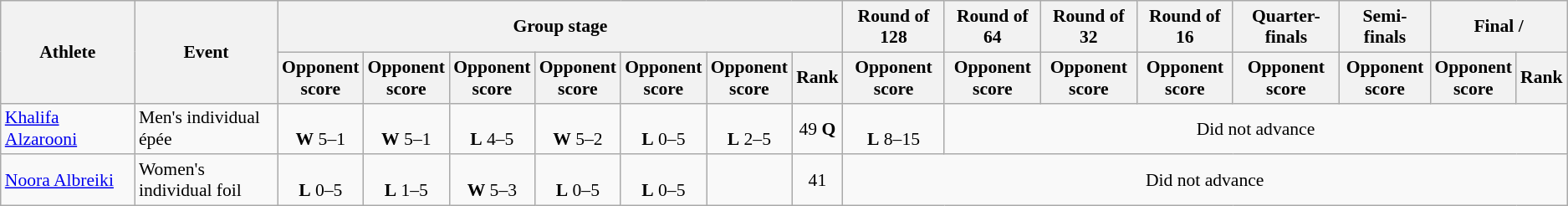<table class="wikitable" style="font-size:90%; text-align:center">
<tr>
<th rowspan="2" width="100">Athlete</th>
<th rowspan="2">Event</th>
<th colspan="7">Group stage</th>
<th>Round of 128</th>
<th>Round of 64</th>
<th>Round of 32</th>
<th>Round of 16</th>
<th>Quarter-finals</th>
<th>Semi-finals</th>
<th colspan="2">Final / </th>
</tr>
<tr>
<th>Opponent<br>score</th>
<th>Opponent<br>score</th>
<th>Opponent<br>score</th>
<th>Opponent<br>score</th>
<th>Opponent<br>score</th>
<th>Opponent<br>score</th>
<th>Rank</th>
<th>Opponent<br>score</th>
<th>Opponent<br>score</th>
<th>Opponent<br>score</th>
<th>Opponent<br>score</th>
<th>Opponent<br>score</th>
<th>Opponent<br>score</th>
<th>Opponent<br>score</th>
<th>Rank</th>
</tr>
<tr>
<td align="left"><a href='#'>Khalifa Alzarooni</a></td>
<td align="left">Men's individual épée</td>
<td><br><strong>W</strong> 5–1</td>
<td><br><strong>W</strong> 5–1</td>
<td><br><strong>L</strong> 4–5</td>
<td><br><strong>W</strong> 5–2</td>
<td><br><strong>L</strong> 0–5</td>
<td><br><strong>L</strong> 2–5</td>
<td>49 <strong>Q</strong></td>
<td><br><strong>L</strong> 8–15</td>
<td colspan="7">Did not advance</td>
</tr>
<tr>
<td align="left"><a href='#'>Noora Albreiki</a></td>
<td align="left">Women's individual foil</td>
<td><br><strong>L</strong> 0–5</td>
<td><br><strong>L</strong> 1–5</td>
<td><br><strong>W</strong> 5–3</td>
<td><br><strong>L</strong> 0–5</td>
<td><br><strong>L</strong> 0–5</td>
<td></td>
<td>41</td>
<td colspan="8">Did not advance</td>
</tr>
</table>
